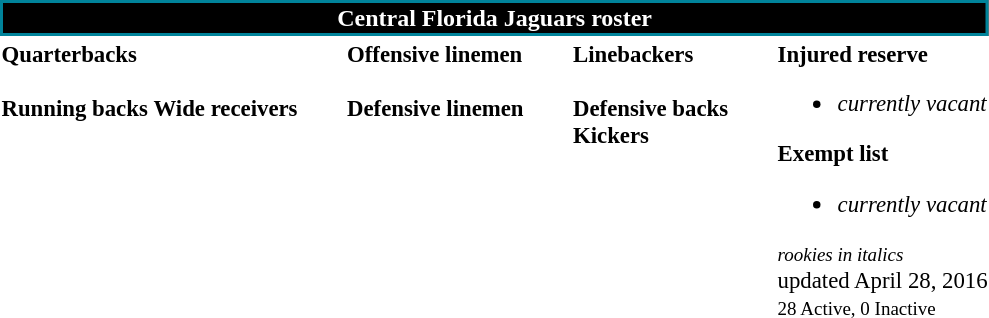<table class="toccolours" style="text-align: left;">
<tr>
<th colspan="7" style="background-color:#000000;border:2px solid #00839A;color:#FFFFFF;text-align:center;">Central Florida Jaguars roster</th>
</tr>
<tr>
<td style="font-size: 95%;vertical-align:top;"><strong>Quarterbacks</strong><br><br><strong>Running backs</strong>

<strong>Wide receivers</strong>






</td>
<td style="width: 25px;"></td>
<td style="font-size: 95%;vertical-align:top;"><strong>Offensive linemen</strong><br>



<br><strong>Defensive linemen</strong>





</td>
<td style="width: 25px;"></td>
<td style="font-size: 95%;vertical-align:top;"><strong>Linebackers</strong><br>
<br><strong>Defensive backs</strong>






<br><strong>Kickers</strong>
</td>
<td style="width: 25px;"></td>
<td style="font-size: 95%;vertical-align:top;"><strong>Injured reserve</strong><br><ul><li><em>currently vacant</em></li></ul><strong>Exempt list</strong><ul><li><em>currently vacant</em></li></ul><small><em>rookies in italics</em></small><br>
  updated April 28, 2016<br>
<small>28 Active, 0 Inactive</small></td>
</tr>
<tr>
</tr>
</table>
